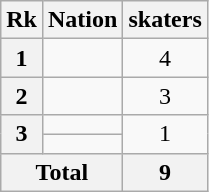<table class="wikitable sortable" style="text-align: center;">
<tr>
<th>Rk</th>
<th>Nation</th>
<th>skaters</th>
</tr>
<tr>
<th>1</th>
<td></td>
<td>4</td>
</tr>
<tr>
<th>2</th>
<td></td>
<td>3</td>
</tr>
<tr>
<th rowspan="2">3</th>
<td></td>
<td rowspan="2">1</td>
</tr>
<tr>
<td></td>
</tr>
<tr class="sortbottom">
<th colspan="2">Total</th>
<th>9</th>
</tr>
</table>
